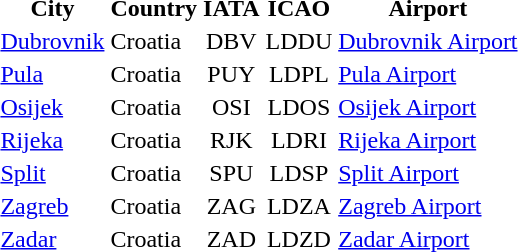<table class="wiki table sortable colors" style="margin:1em auto;">
<tr>
<th>City</th>
<th>Country</th>
<th>IATA</th>
<th>ICAO</th>
<th>Airport</th>
</tr>
<tr>
<td><a href='#'>Dubrovnik</a></td>
<td>Croatia</td>
<td align=center>DBV</td>
<td align=center>LDDU</td>
<td><a href='#'>Dubrovnik Airport</a></td>
</tr>
<tr>
<td><a href='#'>Pula</a></td>
<td>Croatia</td>
<td align=center>PUY</td>
<td align=center>LDPL</td>
<td><a href='#'>Pula Airport</a></td>
</tr>
<tr>
<td><a href='#'>Osijek</a></td>
<td>Croatia</td>
<td align=center>OSI</td>
<td align=center>LDOS</td>
<td><a href='#'>Osijek Airport</a></td>
</tr>
<tr>
<td><a href='#'>Rijeka</a></td>
<td>Croatia</td>
<td align=center>RJK</td>
<td align=center>LDRI</td>
<td><a href='#'>Rijeka Airport</a></td>
</tr>
<tr>
<td><a href='#'>Split</a></td>
<td>Croatia</td>
<td align=center>SPU</td>
<td align=center>LDSP</td>
<td><a href='#'>Split Airport</a></td>
</tr>
<tr>
<td><a href='#'>Zagreb</a></td>
<td>Croatia</td>
<td align=center>ZAG</td>
<td align=center>LDZA</td>
<td><a href='#'>Zagreb Airport</a></td>
</tr>
<tr>
<td><a href='#'>Zadar</a></td>
<td>Croatia</td>
<td align="center">ZAD</td>
<td align="center">LDZD</td>
<td><a href='#'>Zadar Airport</a></td>
</tr>
<tr>
</tr>
</table>
